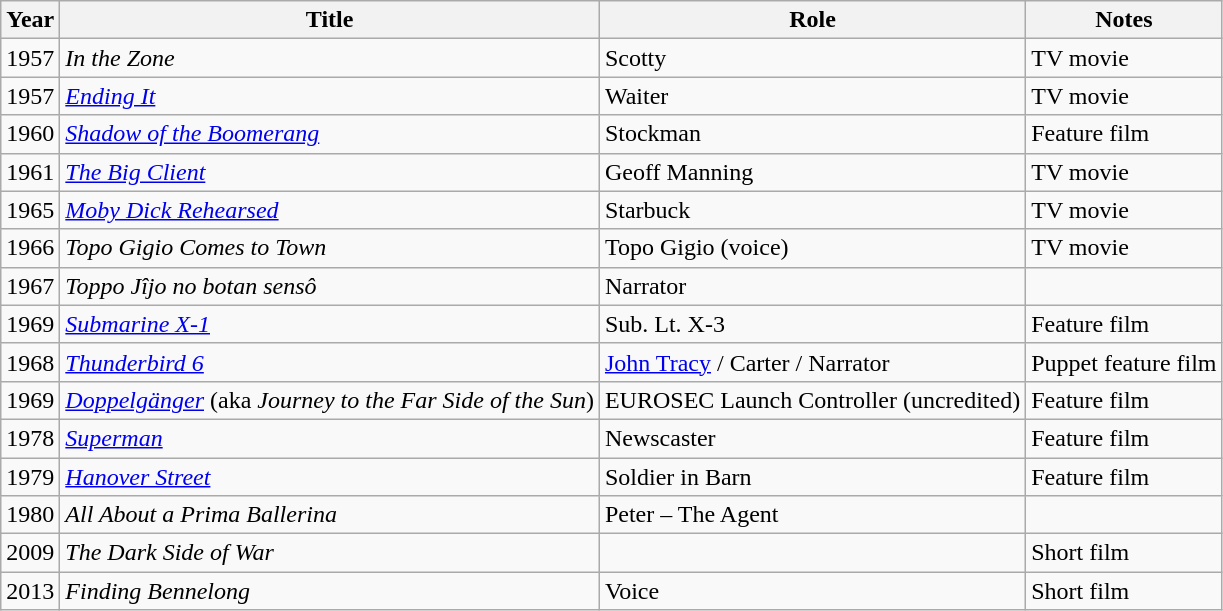<table class="wikitable">
<tr>
<th>Year</th>
<th>Title</th>
<th>Role</th>
<th>Notes</th>
</tr>
<tr>
<td>1957</td>
<td><em>In the Zone</em></td>
<td>Scotty</td>
<td>TV movie</td>
</tr>
<tr>
<td>1957</td>
<td><em><a href='#'>Ending It</a></em></td>
<td>Waiter</td>
<td>TV movie</td>
</tr>
<tr>
<td>1960</td>
<td><em><a href='#'>Shadow of the Boomerang</a></em></td>
<td>Stockman</td>
<td>Feature film</td>
</tr>
<tr>
<td>1961</td>
<td><em><a href='#'>The Big Client</a></em></td>
<td>Geoff Manning</td>
<td>TV movie</td>
</tr>
<tr>
<td>1965</td>
<td><em><a href='#'>Moby Dick Rehearsed</a></em></td>
<td>Starbuck</td>
<td>TV movie</td>
</tr>
<tr>
<td>1966</td>
<td><em>Topo Gigio Comes to Town</em></td>
<td>Topo Gigio (voice)</td>
<td>TV movie</td>
</tr>
<tr>
<td>1967</td>
<td><em>Toppo Jîjo no botan sensô</em></td>
<td>Narrator</td>
<td></td>
</tr>
<tr>
<td>1969</td>
<td><em><a href='#'>Submarine X-1</a></em></td>
<td>Sub. Lt. X-3</td>
<td>Feature film</td>
</tr>
<tr>
<td>1968</td>
<td><em><a href='#'>Thunderbird 6</a></em></td>
<td><a href='#'>John Tracy</a> / Carter / Narrator</td>
<td>Puppet feature film</td>
</tr>
<tr>
<td>1969</td>
<td><em><a href='#'>Doppelgänger</a></em> (aka <em>Journey to the Far Side of the Sun</em>)</td>
<td>EUROSEC Launch Controller (uncredited)</td>
<td>Feature film</td>
</tr>
<tr>
<td>1978</td>
<td><em><a href='#'>Superman</a></em></td>
<td>Newscaster</td>
<td>Feature film</td>
</tr>
<tr>
<td>1979</td>
<td><em><a href='#'>Hanover Street</a></em></td>
<td>Soldier in Barn</td>
<td>Feature film</td>
</tr>
<tr>
<td>1980</td>
<td><em>All About a Prima Ballerina</em></td>
<td>Peter – The Agent</td>
<td></td>
</tr>
<tr>
<td>2009</td>
<td><em>The Dark Side of War</em></td>
<td></td>
<td>Short film</td>
</tr>
<tr>
<td>2013</td>
<td><em>Finding Bennelong</em></td>
<td>Voice</td>
<td>Short film</td>
</tr>
</table>
